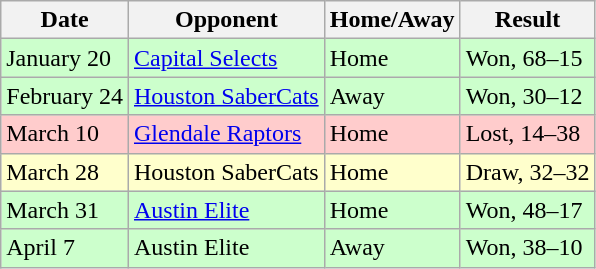<table class="wikitable">
<tr>
<th>Date</th>
<th>Opponent</th>
<th>Home/Away</th>
<th>Result</th>
</tr>
<tr bgcolor="#CCFFCC">
<td>January 20</td>
<td><a href='#'>Capital Selects</a></td>
<td>Home</td>
<td>Won, 68–15</td>
</tr>
<tr bgcolor="#CCFFCC">
<td>February 24</td>
<td><a href='#'>Houston SaberCats</a></td>
<td>Away</td>
<td>Won, 30–12</td>
</tr>
<tr bgcolor="#FFCCCC">
<td>March 10</td>
<td><a href='#'>Glendale Raptors</a></td>
<td>Home</td>
<td>Lost, 14–38</td>
</tr>
<tr bgcolor="#FFFFCC">
<td>March 28</td>
<td>Houston SaberCats</td>
<td>Home</td>
<td>Draw, 32–32</td>
</tr>
<tr bgcolor="#CCFFCC">
<td>March 31</td>
<td><a href='#'>Austin Elite</a></td>
<td>Home</td>
<td>Won, 48–17</td>
</tr>
<tr bgcolor="#CCFFCC">
<td>April 7</td>
<td>Austin Elite</td>
<td>Away</td>
<td>Won, 38–10</td>
</tr>
</table>
